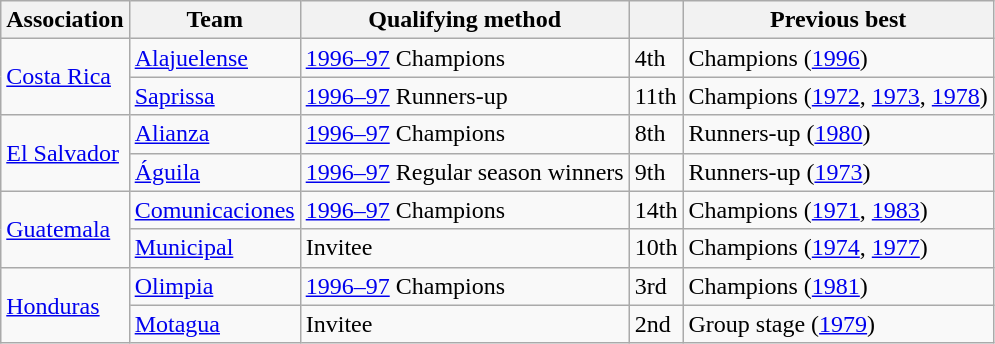<table class="wikitable">
<tr>
<th>Association</th>
<th>Team</th>
<th>Qualifying method</th>
<th></th>
<th>Previous best</th>
</tr>
<tr>
<td rowspan=2> <a href='#'>Costa Rica</a></td>
<td><a href='#'>Alajuelense</a></td>
<td><a href='#'>1996–97</a> Champions</td>
<td>4th</td>
<td>Champions (<a href='#'>1996</a>)</td>
</tr>
<tr>
<td><a href='#'>Saprissa</a></td>
<td><a href='#'>1996–97</a> Runners-up</td>
<td>11th</td>
<td>Champions (<a href='#'>1972</a>, <a href='#'>1973</a>, <a href='#'>1978</a>)</td>
</tr>
<tr>
<td rowspan=2> <a href='#'>El Salvador</a></td>
<td><a href='#'>Alianza</a></td>
<td><a href='#'>1996–97</a> Champions</td>
<td>8th</td>
<td>Runners-up (<a href='#'>1980</a>)</td>
</tr>
<tr>
<td><a href='#'>Águila</a></td>
<td><a href='#'>1996–97</a> Regular season winners</td>
<td>9th</td>
<td>Runners-up (<a href='#'>1973</a>)</td>
</tr>
<tr>
<td rowspan=2> <a href='#'>Guatemala</a></td>
<td><a href='#'>Comunicaciones</a></td>
<td><a href='#'>1996–97</a> Champions</td>
<td>14th</td>
<td>Champions (<a href='#'>1971</a>, <a href='#'>1983</a>)</td>
</tr>
<tr>
<td><a href='#'>Municipal</a></td>
<td>Invitee</td>
<td>10th</td>
<td>Champions (<a href='#'>1974</a>, <a href='#'>1977</a>)</td>
</tr>
<tr>
<td rowspan=2> <a href='#'>Honduras</a></td>
<td><a href='#'>Olimpia</a></td>
<td><a href='#'>1996–97</a> Champions</td>
<td>3rd</td>
<td>Champions (<a href='#'>1981</a>)</td>
</tr>
<tr>
<td><a href='#'>Motagua</a></td>
<td>Invitee</td>
<td>2nd</td>
<td>Group stage (<a href='#'>1979</a>)</td>
</tr>
</table>
